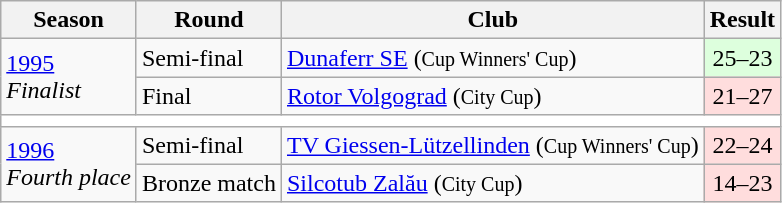<table class="wikitable" style="text-align: left;">
<tr>
<th>Season</th>
<th>Round</th>
<th>Club</th>
<th>Result</th>
</tr>
<tr>
<td rowspan="2"><a href='#'>1995</a><br> <em>Finalist</em></td>
<td>Semi-final</td>
<td> <a href='#'>Dunaferr SE</a> (<small>Cup Winners' Cup</small>)</td>
<td style="text-align:center; background:#dfd;">25–23</td>
</tr>
<tr>
<td>Final</td>
<td> <a href='#'>Rotor Volgograd</a> (<small>City Cup</small>)</td>
<td style="text-align:center; background:#fdd;">21–27</td>
</tr>
<tr>
<td colspan=7 style="text-align: center;" bgcolor=white></td>
</tr>
<tr>
<td rowspan="2"><a href='#'>1996</a><br><em>Fourth place</em></td>
<td>Semi-final</td>
<td> <a href='#'>TV Giessen-Lützellinden</a> (<small>Cup Winners' Cup</small>)</td>
<td style="text-align:center; background:#fdd;">22–24</td>
</tr>
<tr>
<td>Bronze match</td>
<td> <a href='#'>Silcotub Zalău</a> (<small>City Cup</small>)</td>
<td style="text-align:center; background:#fdd;">14–23</td>
</tr>
</table>
